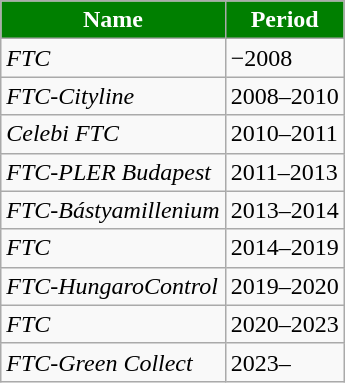<table class="wikitable" style="text-align: left">
<tr>
<th style="color:#FFFFFF; background:#007F00">Name</th>
<th style="color:#FFFFFF; background:#007F00">Period</th>
</tr>
<tr>
<td align=left><em>FTC</em></td>
<td>−2008</td>
</tr>
<tr>
<td align=left><em>FTC-Cityline</em></td>
<td>2008–2010</td>
</tr>
<tr>
<td align=left><em>Celebi FTC</em></td>
<td>2010–2011</td>
</tr>
<tr>
<td align=left><em>FTC-PLER Budapest</em></td>
<td>2011–2013</td>
</tr>
<tr>
<td align=left><em>FTC-Bástyamillenium</em></td>
<td>2013–2014</td>
</tr>
<tr>
<td align=left><em>FTC</em></td>
<td>2014–2019</td>
</tr>
<tr>
<td align=left><em>FTC-HungaroControl</em></td>
<td>2019–2020</td>
</tr>
<tr>
<td align=left><em>FTC</em></td>
<td>2020–2023</td>
</tr>
<tr>
<td align=left><em>FTC-Green Collect</em></td>
<td>2023–</td>
</tr>
</table>
